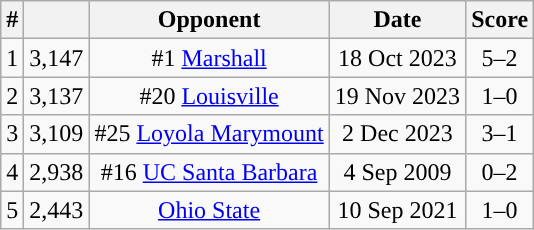<table class="wikitable sortable"; style= "text-align:center">
<tr>
<th>#</th>
<th></th>
<th>Opponent</th>
<th>Date</th>
<th>Score</th>
</tr>
<tr>
<td>1</td>
<td>3,147</td>
<td>#1 <a href='#'>Marshall</a></td>
<td>18 Oct 2023</td>
<td>5–2</td>
</tr>
<tr>
<td>2</td>
<td>3,137</td>
<td>#20 <a href='#'>Louisville</a></td>
<td>19 Nov 2023</td>
<td>1–0</td>
</tr>
<tr>
<td>3</td>
<td>3,109</td>
<td>#25 <a href='#'>Loyola Marymount</a></td>
<td>2 Dec 2023</td>
<td>3–1</td>
</tr>
<tr>
<td>4</td>
<td>2,938</td>
<td>#16 <a href='#'>UC Santa Barbara</a></td>
<td>4 Sep 2009</td>
<td>0–2</td>
</tr>
<tr>
<td>5</td>
<td>2,443</td>
<td><a href='#'>Ohio State</a></td>
<td>10 Sep 2021</td>
<td>1–0</td>
</tr>
</table>
